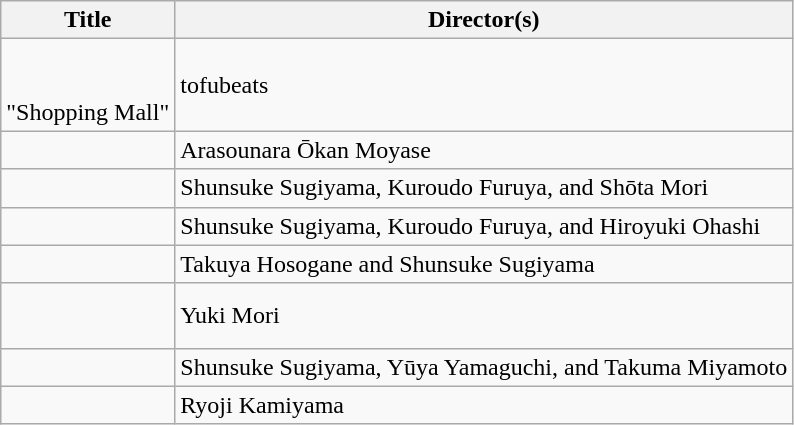<table class="wikitable">
<tr>
<th>Title</th>
<th>Director(s)</th>
</tr>
<tr>
<td><br><br> "Shopping Mall"<br></td>
<td>tofubeats</td>
</tr>
<tr>
<td></td>
<td>Arasounara Ōkan Moyase</td>
</tr>
<tr>
<td></td>
<td>Shunsuke Sugiyama, Kuroudo Furuya, and Shōta Mori</td>
</tr>
<tr>
<td></td>
<td>Shunsuke Sugiyama, Kuroudo Furuya, and Hiroyuki Ohashi</td>
</tr>
<tr>
<td></td>
<td>Takuya Hosogane and Shunsuke Sugiyama</td>
</tr>
<tr>
<td><br><br></td>
<td>Yuki Mori</td>
</tr>
<tr>
<td></td>
<td>Shunsuke Sugiyama, Yūya Yamaguchi, and Takuma Miyamoto</td>
</tr>
<tr>
<td></td>
<td>Ryoji Kamiyama</td>
</tr>
</table>
